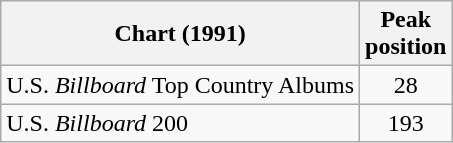<table class="wikitable">
<tr>
<th>Chart (1991)</th>
<th>Peak<br>position</th>
</tr>
<tr>
<td>U.S. <em>Billboard</em> Top Country Albums</td>
<td align="center">28</td>
</tr>
<tr>
<td>U.S. <em>Billboard</em> 200</td>
<td align="center">193</td>
</tr>
</table>
